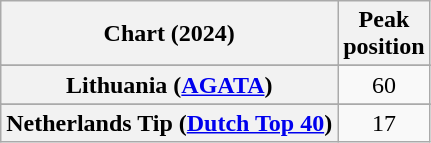<table class="wikitable sortable plainrowheaders" style="text-align:center">
<tr>
<th scope="col">Chart (2024)</th>
<th scope="col">Peak<br>position</th>
</tr>
<tr>
</tr>
<tr>
<th scope="row">Lithuania (<a href='#'>AGATA</a>)</th>
<td>60</td>
</tr>
<tr>
</tr>
<tr>
<th scope="row">Netherlands Tip (<a href='#'>Dutch Top 40</a>)</th>
<td>17</td>
</tr>
</table>
